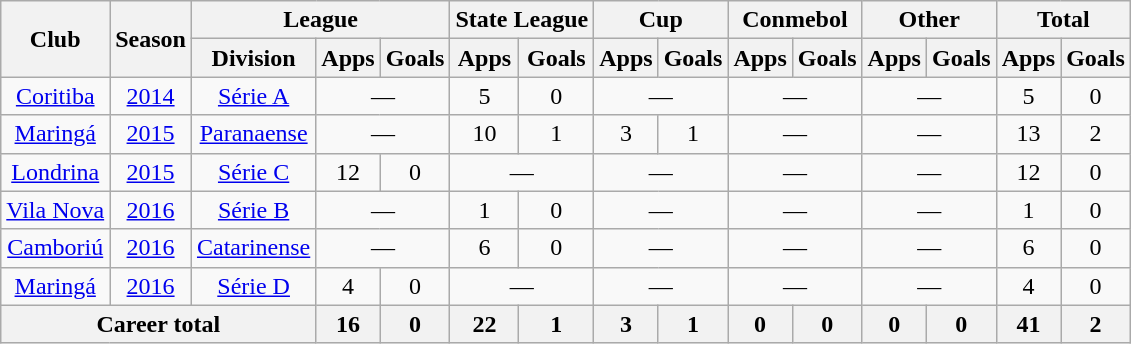<table class="wikitable" style="text-align: center;">
<tr>
<th rowspan="2">Club</th>
<th rowspan="2">Season</th>
<th colspan="3">League</th>
<th colspan="2">State League</th>
<th colspan="2">Cup</th>
<th colspan="2">Conmebol</th>
<th colspan="2">Other</th>
<th colspan="2">Total</th>
</tr>
<tr>
<th>Division</th>
<th>Apps</th>
<th>Goals</th>
<th>Apps</th>
<th>Goals</th>
<th>Apps</th>
<th>Goals</th>
<th>Apps</th>
<th>Goals</th>
<th>Apps</th>
<th>Goals</th>
<th>Apps</th>
<th>Goals</th>
</tr>
<tr>
<td valign="center"><a href='#'>Coritiba</a></td>
<td><a href='#'>2014</a></td>
<td><a href='#'>Série A</a></td>
<td colspan="2">—</td>
<td>5</td>
<td>0</td>
<td colspan="2">—</td>
<td colspan="2">—</td>
<td colspan="2">—</td>
<td>5</td>
<td>0</td>
</tr>
<tr>
<td valign="center"><a href='#'>Maringá</a></td>
<td><a href='#'>2015</a></td>
<td><a href='#'>Paranaense</a></td>
<td colspan="2">—</td>
<td>10</td>
<td>1</td>
<td>3</td>
<td>1</td>
<td colspan="2">—</td>
<td colspan="2">—</td>
<td>13</td>
<td>2</td>
</tr>
<tr>
<td valign="center"><a href='#'>Londrina</a></td>
<td><a href='#'>2015</a></td>
<td><a href='#'>Série C</a></td>
<td>12</td>
<td>0</td>
<td colspan="2">—</td>
<td colspan="2">—</td>
<td colspan="2">—</td>
<td colspan="2">—</td>
<td>12</td>
<td>0</td>
</tr>
<tr>
<td valign="center"><a href='#'>Vila Nova</a></td>
<td><a href='#'>2016</a></td>
<td><a href='#'>Série B</a></td>
<td colspan="2">—</td>
<td>1</td>
<td>0</td>
<td colspan="2">—</td>
<td colspan="2">—</td>
<td colspan="2">—</td>
<td>1</td>
<td>0</td>
</tr>
<tr>
<td valign="center"><a href='#'>Camboriú</a></td>
<td><a href='#'>2016</a></td>
<td><a href='#'>Catarinense</a></td>
<td colspan="2">—</td>
<td>6</td>
<td>0</td>
<td colspan="2">—</td>
<td colspan="2">—</td>
<td colspan="2">—</td>
<td>6</td>
<td>0</td>
</tr>
<tr>
<td valign="center"><a href='#'>Maringá</a></td>
<td><a href='#'>2016</a></td>
<td><a href='#'>Série D</a></td>
<td>4</td>
<td>0</td>
<td colspan="2">—</td>
<td colspan="2">—</td>
<td colspan="2">—</td>
<td colspan="2">—</td>
<td>4</td>
<td>0</td>
</tr>
<tr>
<th colspan="3"><strong>Career total</strong></th>
<th>16</th>
<th>0</th>
<th>22</th>
<th>1</th>
<th>3</th>
<th>1</th>
<th>0</th>
<th>0</th>
<th>0</th>
<th>0</th>
<th>41</th>
<th>2</th>
</tr>
</table>
